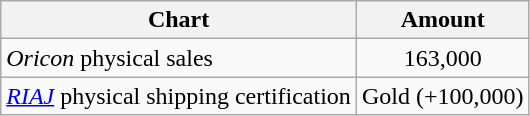<table class="wikitable">
<tr>
<th>Chart</th>
<th>Amount</th>
</tr>
<tr>
<td><em>Oricon</em> physical sales</td>
<td style="text-align:center;">163,000</td>
</tr>
<tr>
<td><em><a href='#'>RIAJ</a></em> physical shipping certification</td>
<td style="text-align:center;">Gold (+100,000)</td>
</tr>
</table>
